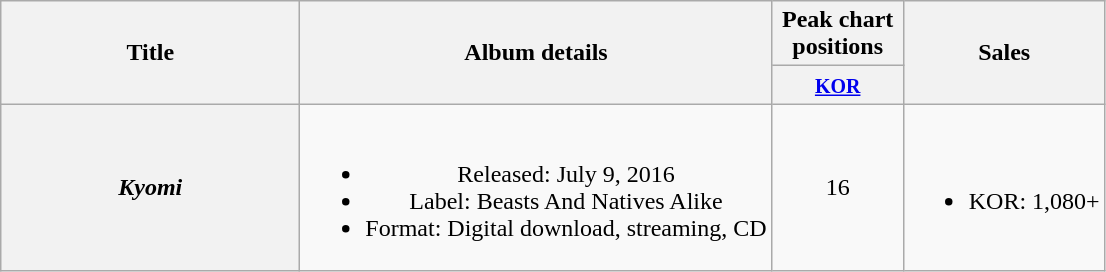<table class="wikitable plainrowheaders" style="text-align:center;">
<tr>
<th scope="col" rowspan="2" style="width:12em;">Title</th>
<th scope="col" rowspan="2">Album details</th>
<th scope="col" colspan="1" style="width:5em;">Peak chart positions</th>
<th scope="col" rowspan="2">Sales</th>
</tr>
<tr>
<th><small><a href='#'>KOR</a></small><br></th>
</tr>
<tr>
<th scope="row"><em>Kyomi</em></th>
<td><br><ul><li>Released: July 9, 2016</li><li>Label: Beasts And Natives Alike</li><li>Format: Digital download, streaming, CD</li></ul></td>
<td>16</td>
<td><br><ul><li>KOR: 1,080+</li></ul></td>
</tr>
</table>
